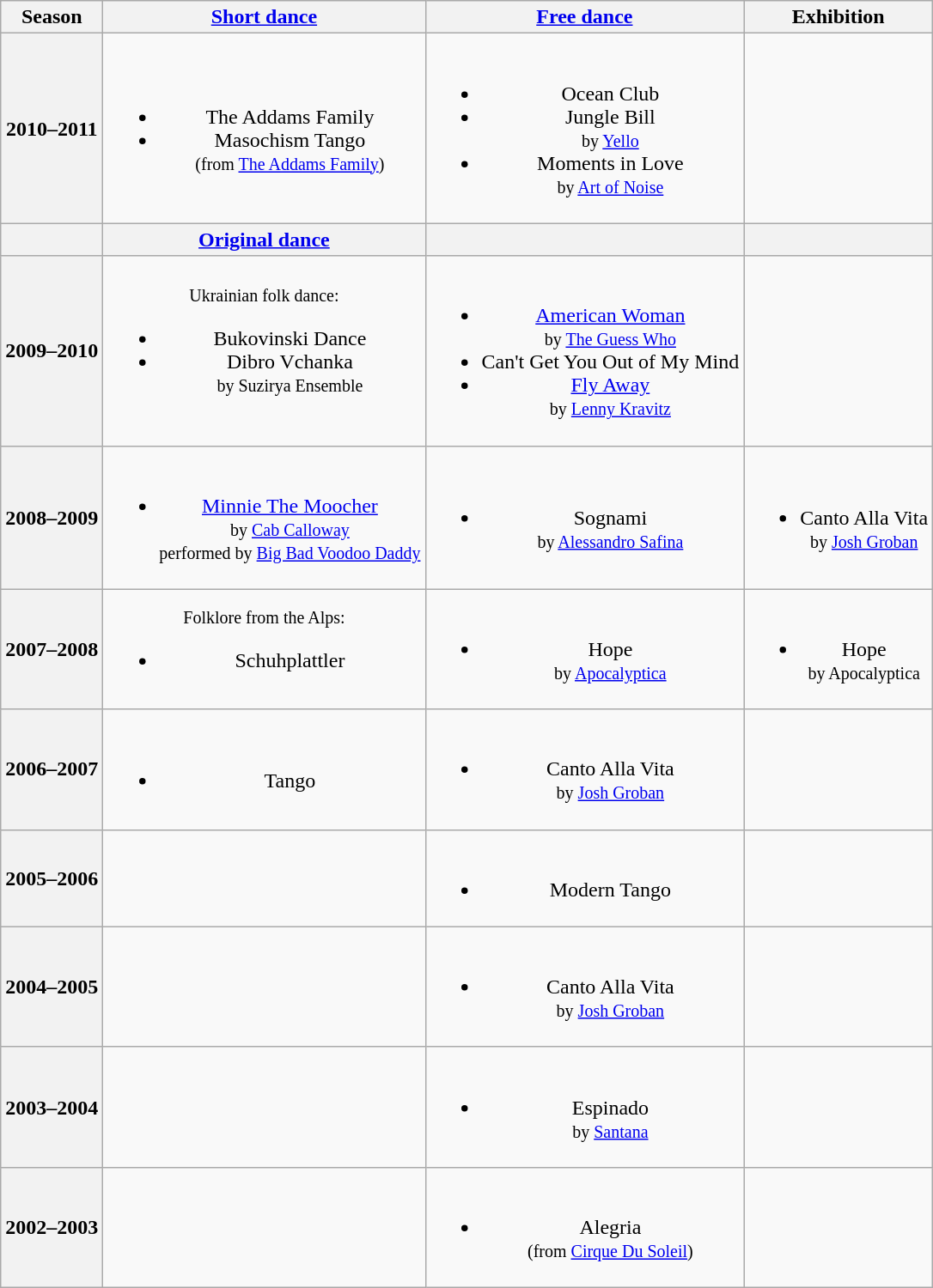<table class="wikitable" style="text-align:center">
<tr>
<th>Season</th>
<th><a href='#'>Short dance</a></th>
<th><a href='#'>Free dance</a></th>
<th>Exhibition</th>
</tr>
<tr>
<th>2010–2011 <br> </th>
<td><br><ul><li>The Addams Family</li><li>Masochism Tango <br><small> (from <a href='#'>The Addams Family</a>) </small></li></ul></td>
<td><br><ul><li>Ocean Club</li><li>Jungle Bill <br><small>by <a href='#'>Yello</a> </small></li><li>Moments in Love <br><small> by <a href='#'>Art of Noise</a> </small></li></ul></td>
<td></td>
</tr>
<tr>
<th></th>
<th><a href='#'>Original dance</a></th>
<th></th>
<th></th>
</tr>
<tr>
<th>2009–2010 <br> </th>
<td><small>Ukrainian folk dance:</small><br><ul><li>Bukovinski Dance</li><li>Dibro Vchanka <br><small> by Suzirya Ensemble </small></li></ul></td>
<td><br><ul><li><a href='#'>American Woman</a> <br><small> by <a href='#'>The Guess Who</a> </small></li><li>Can't Get You Out of My Mind</li><li><a href='#'>Fly Away</a> <br><small> by <a href='#'>Lenny Kravitz</a> </small></li></ul></td>
<td></td>
</tr>
<tr>
<th>2008–2009 <br> </th>
<td><br><ul><li><a href='#'>Minnie The Moocher</a> <br><small> by <a href='#'>Cab Calloway</a> <br> performed by <a href='#'>Big Bad Voodoo Daddy</a> </small></li></ul></td>
<td><br><ul><li>Sognami <br><small> by <a href='#'>Alessandro Safina</a> </small></li></ul></td>
<td><br><ul><li>Canto Alla Vita <br><small> by <a href='#'>Josh Groban</a> </small></li></ul></td>
</tr>
<tr>
<th>2007–2008 <br> </th>
<td><small>Folklore from the Alps:</small><br><ul><li>Schuhplattler</li></ul></td>
<td><br><ul><li>Hope <br><small> by <a href='#'>Apocalyptica</a> </small></li></ul></td>
<td><br><ul><li>Hope <br><small> by Apocalyptica </small></li></ul></td>
</tr>
<tr>
<th>2006–2007 <br> </th>
<td><br><ul><li>Tango</li></ul></td>
<td><br><ul><li>Canto Alla Vita <br><small> by <a href='#'>Josh Groban</a> </small></li></ul></td>
<td></td>
</tr>
<tr>
<th>2005–2006 <br> </th>
<td></td>
<td><br><ul><li>Modern Tango</li></ul></td>
<td></td>
</tr>
<tr>
<th>2004–2005 <br> </th>
<td></td>
<td><br><ul><li>Canto Alla Vita<br><small> by <a href='#'>Josh Groban</a></small></li></ul></td>
<td></td>
</tr>
<tr>
<th>2003–2004 <br> </th>
<td></td>
<td><br><ul><li>Espinado <br><small> by <a href='#'>Santana</a> </small></li></ul></td>
<td></td>
</tr>
<tr>
<th>2002–2003 <br> </th>
<td></td>
<td><br><ul><li>Alegria <br><small> (from <a href='#'>Cirque Du Soleil</a>) </small></li></ul></td>
<td></td>
</tr>
</table>
